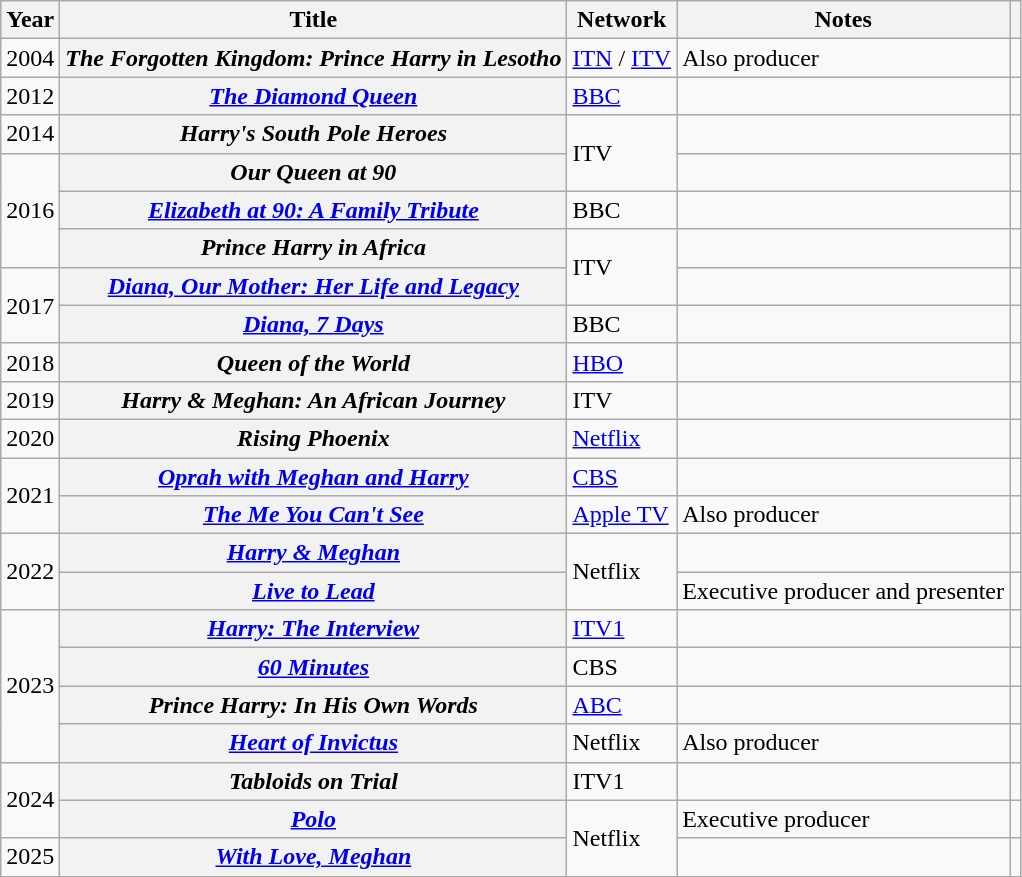<table class="wikitable plainrowheaders sortable">
<tr>
<th scope="col">Year</th>
<th scope="col">Title</th>
<th scope="col">Network</th>
<th scope="col" class="unsortable">Notes</th>
<th scope="col" class="unsortable"></th>
</tr>
<tr>
<td>2004</td>
<th scope="row"><em>The Forgotten Kingdom: Prince Harry in Lesotho</em></th>
<td><a href='#'>ITN</a> / <a href='#'>ITV</a></td>
<td>Also producer</td>
<td></td>
</tr>
<tr>
<td>2012</td>
<th scope="row"><em><a href='#'>The Diamond Queen</a></em></th>
<td><a href='#'>BBC</a></td>
<td></td>
<td></td>
</tr>
<tr>
<td>2014</td>
<th scope="row"><em>Harry's South Pole Heroes</em></th>
<td rowspan="2">ITV</td>
<td></td>
<td></td>
</tr>
<tr>
<td rowspan="3">2016</td>
<th scope="row"><em>Our Queen at 90</em></th>
<td></td>
<td></td>
</tr>
<tr>
<th scope="row"><em><a href='#'>Elizabeth at 90: A Family Tribute</a></em></th>
<td>BBC</td>
<td></td>
<td></td>
</tr>
<tr>
<th scope="row"><em>Prince Harry in Africa</em></th>
<td rowspan="2">ITV</td>
<td></td>
<td></td>
</tr>
<tr>
<td rowspan="2">2017</td>
<th scope="row"><em><a href='#'>Diana, Our Mother: Her Life and Legacy</a></em></th>
<td></td>
<td></td>
</tr>
<tr>
<th scope="row"><em><a href='#'>Diana, 7 Days</a></em></th>
<td>BBC</td>
<td></td>
<td></td>
</tr>
<tr>
<td>2018</td>
<th scope="row"><em>Queen of the World</em></th>
<td><a href='#'>HBO</a></td>
<td></td>
<td></td>
</tr>
<tr>
<td>2019</td>
<th scope="row"><em>Harry & Meghan: An African Journey</em></th>
<td>ITV</td>
<td></td>
<td></td>
</tr>
<tr>
<td>2020</td>
<th scope="row"><em>Rising Phoenix</em></th>
<td><a href='#'>Netflix</a></td>
<td></td>
<td></td>
</tr>
<tr>
<td rowspan="2">2021</td>
<th scope="row"><em><a href='#'>Oprah with Meghan and Harry</a></em></th>
<td><a href='#'>CBS</a></td>
<td></td>
<td></td>
</tr>
<tr>
<th scope="row"><em><a href='#'>The Me You Can't See</a></em></th>
<td><a href='#'>Apple TV</a></td>
<td>Also producer</td>
<td></td>
</tr>
<tr>
<td rowspan="2">2022</td>
<th scope="row"><em><a href='#'>Harry & Meghan</a></em></th>
<td rowspan="2">Netflix</td>
<td></td>
<td></td>
</tr>
<tr>
<th scope="row"><em><a href='#'>Live to Lead</a></em></th>
<td>Executive producer and presenter</td>
<td></td>
</tr>
<tr>
<td rowspan="4">2023</td>
<th scope="row"><em><a href='#'>Harry: The Interview</a></em></th>
<td><a href='#'>ITV1</a></td>
<td></td>
<td></td>
</tr>
<tr>
<th scope="row"><em><a href='#'>60 Minutes</a></em></th>
<td>CBS</td>
<td></td>
<td></td>
</tr>
<tr>
<th scope="row"><em>Prince Harry: In His Own Words</em></th>
<td><a href='#'>ABC</a></td>
<td></td>
<td></td>
</tr>
<tr>
<th scope="row"><em><a href='#'>Heart of Invictus</a></em></th>
<td>Netflix</td>
<td>Also producer</td>
<td></td>
</tr>
<tr>
<td rowspan="2">2024</td>
<th scope="row"><em>Tabloids on Trial</em></th>
<td>ITV1</td>
<td></td>
<td></td>
</tr>
<tr>
<th scope="row"><em><a href='#'>Polo</a></em></th>
<td rowspan="2">Netflix</td>
<td>Executive producer</td>
<td></td>
</tr>
<tr>
<td>2025</td>
<th scope="row"><em><a href='#'>With Love, Meghan</a></em></th>
<td></td>
<td></td>
</tr>
<tr>
</tr>
</table>
